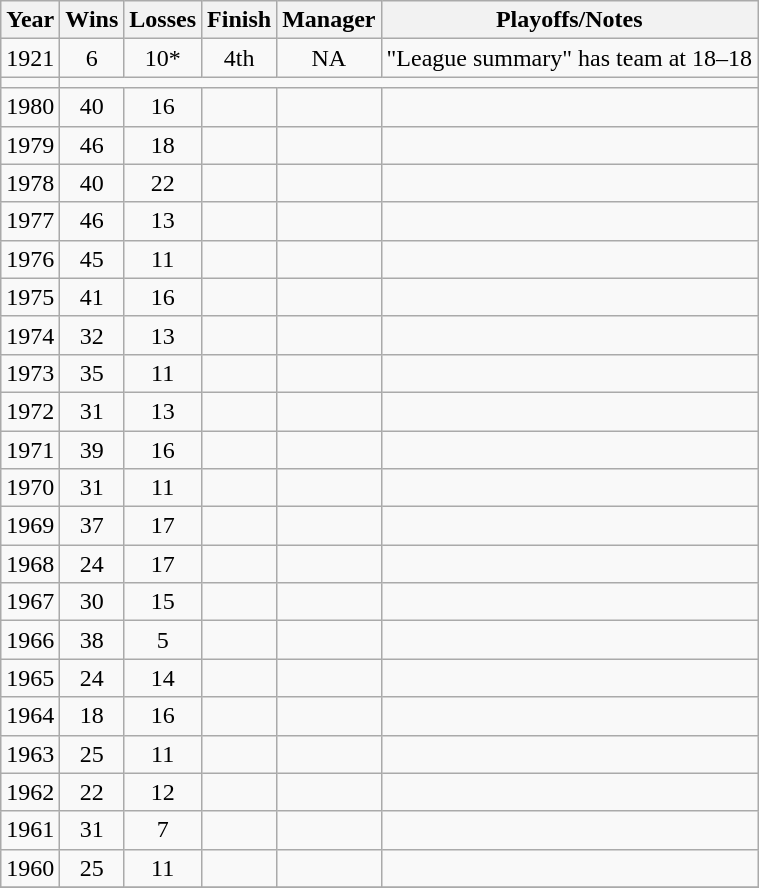<table class="wikitable" style="text-align:center">
<tr>
<th>Year</th>
<th>Wins</th>
<th>Losses</th>
<th>Finish</th>
<th>Manager</th>
<th>Playoffs/Notes</th>
</tr>
<tr>
<td>1921</td>
<td>6</td>
<td>10*</td>
<td>4th</td>
<td>NA</td>
<td>"League summary" has team at 18–18</td>
</tr>
<tr>
<td></td>
</tr>
<tr>
<td>1980</td>
<td>40</td>
<td>16</td>
<td></td>
<td></td>
<td></td>
</tr>
<tr>
<td>1979</td>
<td>46</td>
<td>18</td>
<td></td>
<td></td>
<td></td>
</tr>
<tr>
<td>1978</td>
<td>40</td>
<td>22</td>
<td></td>
<td></td>
<td></td>
</tr>
<tr>
<td>1977</td>
<td>46</td>
<td>13</td>
<td></td>
<td></td>
<td></td>
</tr>
<tr>
<td>1976</td>
<td>45</td>
<td>11</td>
<td></td>
<td></td>
<td></td>
</tr>
<tr>
<td>1975</td>
<td>41</td>
<td>16</td>
<td></td>
<td></td>
<td></td>
</tr>
<tr>
<td>1974</td>
<td>32</td>
<td>13</td>
<td></td>
<td></td>
<td></td>
</tr>
<tr>
<td>1973</td>
<td>35</td>
<td>11</td>
<td></td>
<td></td>
<td></td>
</tr>
<tr>
<td>1972</td>
<td>31</td>
<td>13</td>
<td></td>
<td></td>
<td></td>
</tr>
<tr>
<td>1971</td>
<td>39</td>
<td>16</td>
<td></td>
<td></td>
<td></td>
</tr>
<tr>
<td>1970</td>
<td>31</td>
<td>11</td>
<td></td>
<td></td>
<td></td>
</tr>
<tr>
<td>1969</td>
<td>37</td>
<td>17</td>
<td></td>
<td></td>
<td></td>
</tr>
<tr>
<td>1968</td>
<td>24</td>
<td>17</td>
<td></td>
<td></td>
<td></td>
</tr>
<tr>
<td>1967</td>
<td>30</td>
<td>15</td>
<td></td>
<td></td>
<td></td>
</tr>
<tr>
<td>1966</td>
<td>38</td>
<td>5</td>
<td></td>
<td></td>
<td></td>
</tr>
<tr>
<td>1965</td>
<td>24</td>
<td>14</td>
<td></td>
<td></td>
<td></td>
</tr>
<tr>
<td>1964</td>
<td>18</td>
<td>16</td>
<td></td>
<td></td>
<td></td>
</tr>
<tr>
<td>1963</td>
<td>25</td>
<td>11</td>
<td></td>
<td></td>
<td></td>
</tr>
<tr>
<td>1962</td>
<td>22</td>
<td>12</td>
<td></td>
<td></td>
<td></td>
</tr>
<tr>
<td>1961</td>
<td>31</td>
<td>7</td>
<td></td>
<td></td>
<td></td>
</tr>
<tr>
<td>1960</td>
<td>25</td>
<td>11</td>
<td></td>
<td></td>
<td></td>
</tr>
<tr>
</tr>
</table>
